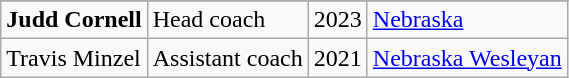<table class="wikitable">
<tr>
</tr>
<tr>
<td><strong>Judd Cornell</strong></td>
<td>Head coach</td>
<td>2023</td>
<td><a href='#'>Nebraska</a></td>
</tr>
<tr>
<td>Travis Minzel</td>
<td>Assistant coach</td>
<td>2021</td>
<td><a href='#'>Nebraska Wesleyan</a></td>
</tr>
</table>
